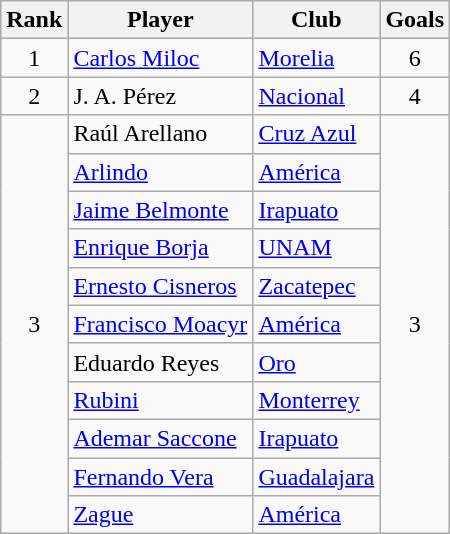<table class="wikitable" style="text-align:center">
<tr>
<th>Rank</th>
<th>Player</th>
<th>Club</th>
<th>Goals</th>
</tr>
<tr>
<td>1</td>
<td align=left> <a href='#'>Carlos Miloc</a></td>
<td align=left><a href='#'>Morelia</a></td>
<td>6</td>
</tr>
<tr>
<td>2</td>
<td align=left> J. A. Pérez</td>
<td align=left><a href='#'>Nacional</a></td>
<td>4</td>
</tr>
<tr>
<td rowspan=11>3</td>
<td align=left> Raúl Arellano</td>
<td align=left><a href='#'>Cruz Azul</a></td>
<td rowspan=11>3</td>
</tr>
<tr>
<td align=left> <a href='#'>Arlindo</a></td>
<td align=left><a href='#'>América</a></td>
</tr>
<tr>
<td align=left> <a href='#'>Jaime Belmonte</a></td>
<td align=left><a href='#'>Irapuato</a></td>
</tr>
<tr>
<td align=left> <a href='#'>Enrique Borja</a></td>
<td align=left><a href='#'>UNAM</a></td>
</tr>
<tr>
<td align=left> <a href='#'>Ernesto Cisneros</a></td>
<td align=left><a href='#'>Zacatepec</a></td>
</tr>
<tr>
<td align=left> <a href='#'>Francisco Moacyr</a></td>
<td align=left><a href='#'>América</a></td>
</tr>
<tr>
<td align=left> Eduardo Reyes</td>
<td align=left><a href='#'>Oro</a></td>
</tr>
<tr>
<td align=left> <a href='#'>Rubini</a></td>
<td align=left><a href='#'>Monterrey</a></td>
</tr>
<tr>
<td align=left> <a href='#'>Ademar Saccone</a></td>
<td align=left><a href='#'>Irapuato</a></td>
</tr>
<tr>
<td align=left> <a href='#'>Fernando Vera</a></td>
<td align=left><a href='#'>Guadalajara</a></td>
</tr>
<tr>
<td align=left> <a href='#'>Zague</a></td>
<td align=left><a href='#'>América</a></td>
</tr>
</table>
